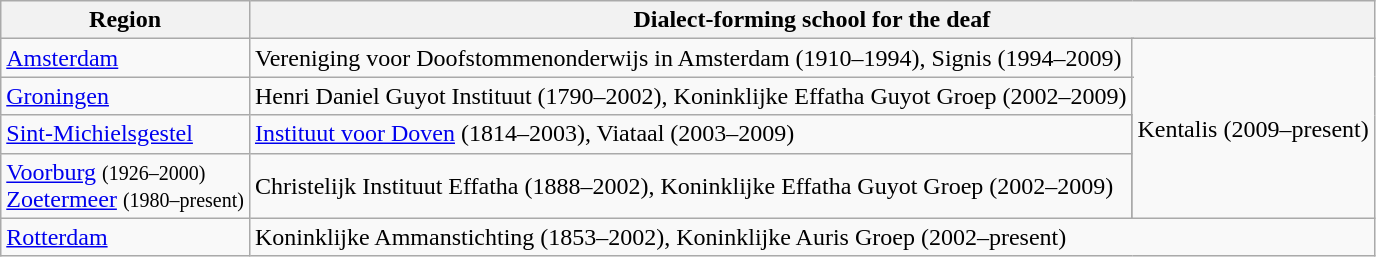<table class="wikitable">
<tr>
<th>Region</th>
<th colspan="3">Dialect-forming school for the deaf</th>
</tr>
<tr>
<td><a href='#'>Amsterdam</a></td>
<td colspan="2">Vereniging voor Doofstommenonderwijs in Amsterdam (1910–1994), Signis (1994–2009)</td>
<td rowspan="4">Kentalis (2009–present)</td>
</tr>
<tr>
<td><a href='#'>Groningen</a></td>
<td colspan="2">Henri Daniel Guyot Instituut (1790–2002), Koninklijke Effatha Guyot Groep (2002–2009)</td>
</tr>
<tr>
<td><a href='#'>Sint-Michielsgestel</a></td>
<td><a href='#'>Instituut voor Doven</a> (1814–2003), Viataal (2003–2009)</td>
</tr>
<tr>
<td><a href='#'>Voorburg</a> <small>(1926–2000)</small><br><a href='#'>Zoetermeer</a> <small>(1980–present)</small></td>
<td>Christelijk Instituut Effatha (1888–2002), Koninklijke Effatha Guyot Groep (2002–2009)</td>
</tr>
<tr>
<td><a href='#'>Rotterdam</a></td>
<td colspan="4">Koninklijke Ammanstichting (1853–2002), Koninklijke Auris Groep (2002–present)</td>
</tr>
</table>
